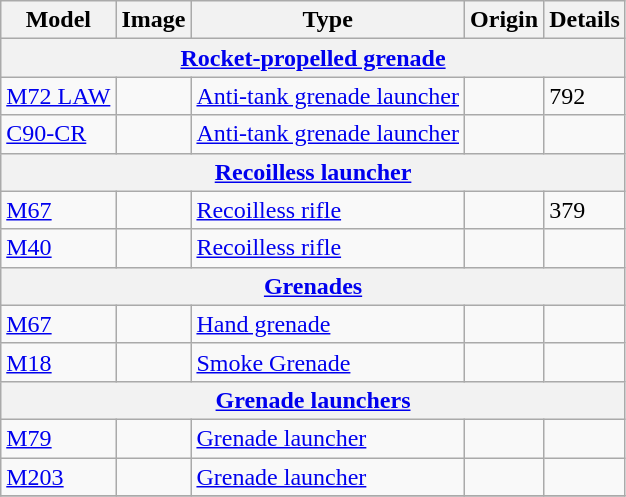<table class="wikitable">
<tr>
<th>Model</th>
<th>Image</th>
<th>Type</th>
<th>Origin</th>
<th>Details</th>
</tr>
<tr>
<th colspan="5"><a href='#'>Rocket-propelled grenade</a></th>
</tr>
<tr>
<td><a href='#'>M72 LAW</a></td>
<td></td>
<td><a href='#'>Anti-tank grenade launcher</a></td>
<td></td>
<td>792</td>
</tr>
<tr>
<td><a href='#'>C90-CR</a></td>
<td></td>
<td><a href='#'>Anti-tank grenade launcher</a></td>
<td></td>
<td></td>
</tr>
<tr>
<th colspan="5"><a href='#'>Recoilless launcher</a></th>
</tr>
<tr>
<td><a href='#'>M67</a></td>
<td></td>
<td><a href='#'>Recoilless rifle</a></td>
<td></td>
<td>379</td>
</tr>
<tr>
<td><a href='#'>M40</a></td>
<td></td>
<td><a href='#'>Recoilless rifle</a></td>
<td></td>
<td></td>
</tr>
<tr>
<th colspan="5"><a href='#'>Grenades</a></th>
</tr>
<tr>
<td><a href='#'>M67</a></td>
<td></td>
<td><a href='#'>Hand grenade</a></td>
<td></td>
<td></td>
</tr>
<tr>
<td><a href='#'>M18</a></td>
<td></td>
<td><a href='#'>Smoke Grenade</a></td>
<td></td>
<td></td>
</tr>
<tr>
<th colspan="5"><a href='#'>Grenade launchers</a></th>
</tr>
<tr>
<td><a href='#'>M79</a></td>
<td></td>
<td><a href='#'>Grenade launcher</a></td>
<td></td>
<td></td>
</tr>
<tr>
<td><a href='#'>M203</a></td>
<td></td>
<td><a href='#'>Grenade launcher</a></td>
<td></td>
<td></td>
</tr>
<tr>
</tr>
</table>
